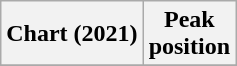<table class="wikitable plainrowheaders" style="text-align:center">
<tr>
<th scope="col">Chart (2021)</th>
<th scope="col">Peak<br>position</th>
</tr>
<tr>
</tr>
</table>
